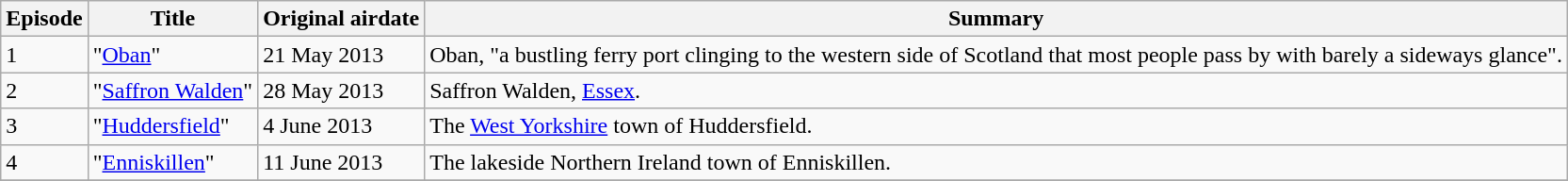<table class="wikitable">
<tr>
<th>Episode</th>
<th>Title</th>
<th>Original airdate</th>
<th>Summary</th>
</tr>
<tr>
<td>1</td>
<td>"<a href='#'>Oban</a>"</td>
<td>21 May 2013</td>
<td>Oban, "a bustling ferry port clinging to the western side of Scotland that most people pass by with barely a sideways glance".</td>
</tr>
<tr>
<td>2</td>
<td>"<a href='#'>Saffron Walden</a>"</td>
<td>28 May 2013</td>
<td>Saffron Walden, <a href='#'>Essex</a>.</td>
</tr>
<tr>
<td>3</td>
<td>"<a href='#'>Huddersfield</a>"</td>
<td>4 June 2013</td>
<td>The <a href='#'>West Yorkshire</a> town of Huddersfield.</td>
</tr>
<tr>
<td>4</td>
<td>"<a href='#'>Enniskillen</a>"</td>
<td>11 June 2013</td>
<td>The lakeside Northern Ireland town of Enniskillen.</td>
</tr>
<tr>
</tr>
</table>
